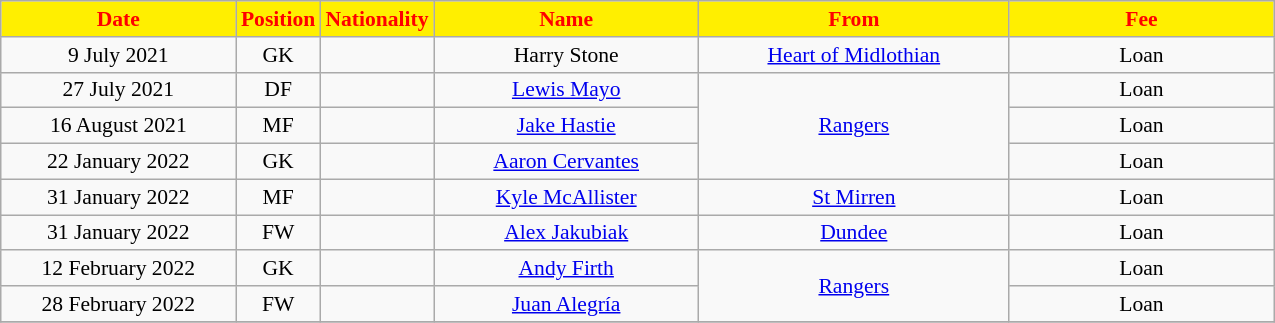<table class="wikitable"  style="text-align:center; font-size:90%; ">
<tr>
<th style="background:#FFEF00; color:red; width:150px;">Date</th>
<th style="background:#FFEF00; color:red; width:45px;">Position</th>
<th style="background:#FFEF00; color:red; width:45px;">Nationality</th>
<th style="background:#FFEF00; color:red; width:170px;">Name</th>
<th style="background:#FFEF00; color:red; width:200px;">From</th>
<th style="background:#FFEF00; color:red; width:170px;">Fee</th>
</tr>
<tr>
<td>9 July 2021</td>
<td>GK</td>
<td></td>
<td>Harry Stone</td>
<td><a href='#'>Heart of Midlothian</a></td>
<td>Loan</td>
</tr>
<tr>
<td>27 July 2021</td>
<td>DF</td>
<td></td>
<td><a href='#'>Lewis Mayo</a></td>
<td rowspan=3><a href='#'>Rangers</a></td>
<td>Loan</td>
</tr>
<tr>
<td>16 August 2021</td>
<td>MF</td>
<td></td>
<td><a href='#'>Jake Hastie</a></td>
<td>Loan</td>
</tr>
<tr>
<td>22 January 2022</td>
<td>GK</td>
<td></td>
<td><a href='#'>Aaron Cervantes</a></td>
<td>Loan</td>
</tr>
<tr>
<td>31 January 2022</td>
<td>MF</td>
<td></td>
<td><a href='#'>Kyle McAllister</a></td>
<td><a href='#'>St Mirren</a></td>
<td>Loan</td>
</tr>
<tr>
<td>31 January 2022</td>
<td>FW</td>
<td></td>
<td><a href='#'>Alex Jakubiak</a></td>
<td><a href='#'>Dundee</a></td>
<td>Loan</td>
</tr>
<tr>
<td>12 February 2022</td>
<td>GK</td>
<td></td>
<td><a href='#'>Andy Firth</a></td>
<td rowspan=2><a href='#'>Rangers</a></td>
<td>Loan</td>
</tr>
<tr>
<td>28 February 2022</td>
<td>FW</td>
<td></td>
<td><a href='#'>Juan Alegría</a></td>
<td>Loan</td>
</tr>
<tr>
</tr>
</table>
